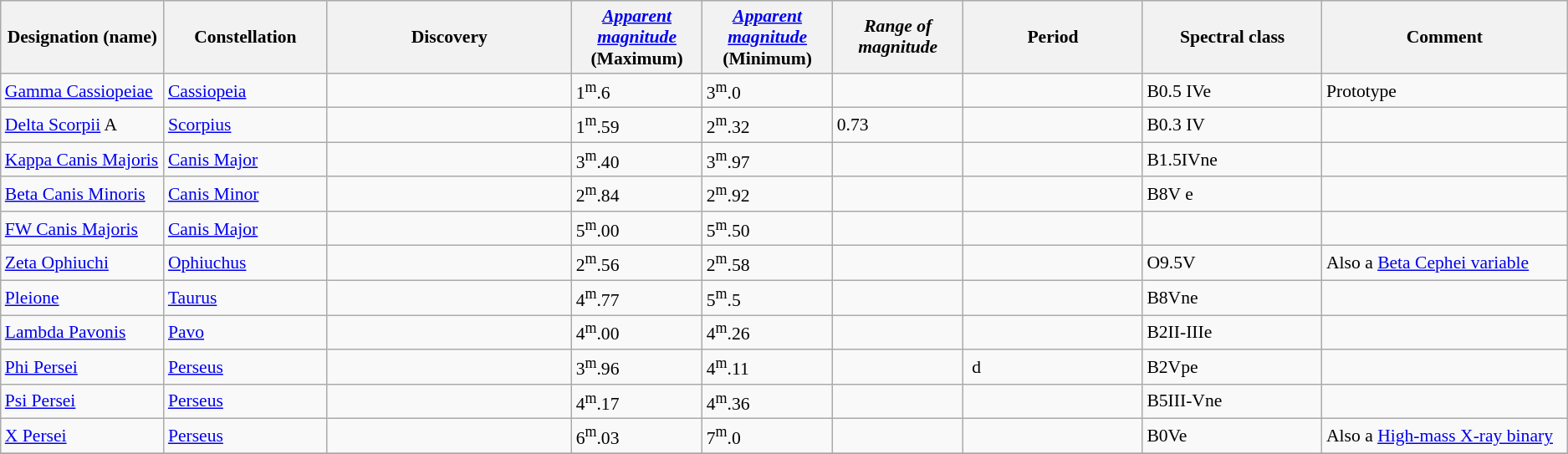<table class="wikitable sortable" style="font-size:90%;">
<tr bgcolor="#efefef">
<th width="10%"><strong>Designation (name)</strong></th>
<th width="10%"><strong>Constellation</strong></th>
<th width="15%"><strong>Discovery</strong></th>
<th width="8%"><em><a href='#'>Apparent magnitude</a></em> (Maximum)</th>
<th width="8%"><em><a href='#'>Apparent magnitude</a></em> (Minimum)</th>
<th width="8%"><em>Range of magnitude</em></th>
<th width="11%"><strong>Period</strong></th>
<th style="width:11%;"><strong>Spectral class</strong></th>
<th width="15%"><strong>Comment</strong></th>
</tr>
<tr -->
<td><a href='#'>Gamma Cassiopeiae</a></td>
<td><a href='#'>Cassiopeia</a></td>
<td> </td>
<td>1<sup>m</sup>.6</td>
<td>3<sup>m</sup>.0</td>
<td></td>
<td></td>
<td>B0.5 IVe</td>
<td>Prototype</td>
</tr>
<tr>
<td><a href='#'>Delta Scorpii</a> A</td>
<td><a href='#'>Scorpius</a></td>
<td></td>
<td>1<sup>m</sup>.59</td>
<td>2<sup>m</sup>.32</td>
<td>0.73</td>
<td></td>
<td>B0.3 IV</td>
<td></td>
</tr>
<tr -->
<td><a href='#'>Kappa Canis Majoris</a></td>
<td><a href='#'>Canis Major</a></td>
<td> </td>
<td>3<sup>m</sup>.40</td>
<td>3<sup>m</sup>.97</td>
<td></td>
<td></td>
<td>B1.5IVne</td>
<td> </td>
</tr>
<tr>
<td><a href='#'>Beta Canis Minoris</a></td>
<td><a href='#'>Canis Minor</a></td>
<td></td>
<td>2<sup>m</sup>.84</td>
<td>2<sup>m</sup>.92</td>
<td></td>
<td></td>
<td>B8V e</td>
<td></td>
</tr>
<tr -->
<td><a href='#'>FW Canis Majoris</a></td>
<td><a href='#'>Canis Major</a></td>
<td> </td>
<td>5<sup>m</sup>.00</td>
<td>5<sup>m</sup>.50</td>
<td></td>
<td></td>
<td></td>
<td> </td>
</tr>
<tr>
<td><a href='#'>Zeta Ophiuchi</a></td>
<td><a href='#'>Ophiuchus</a></td>
<td></td>
<td>2<sup>m</sup>.56</td>
<td>2<sup>m</sup>.58</td>
<td></td>
<td></td>
<td>O9.5V</td>
<td>Also a <a href='#'>Beta Cephei variable</a></td>
</tr>
<tr>
<td><a href='#'>Pleione</a></td>
<td><a href='#'>Taurus</a></td>
<td></td>
<td>4<sup>m</sup>.77</td>
<td>5<sup>m</sup>.5</td>
<td></td>
<td></td>
<td>B8Vne</td>
<td></td>
</tr>
<tr -->
<td><a href='#'>Lambda Pavonis</a></td>
<td><a href='#'>Pavo</a></td>
<td> </td>
<td>4<sup>m</sup>.00</td>
<td>4<sup>m</sup>.26</td>
<td></td>
<td></td>
<td>B2II-IIIe</td>
<td> </td>
</tr>
<tr -->
<td><a href='#'>Phi Persei</a></td>
<td><a href='#'>Perseus</a></td>
<td> </td>
<td>3<sup>m</sup>.96</td>
<td>4<sup>m</sup>.11</td>
<td></td>
<td> d</td>
<td>B2Vpe</td>
<td> </td>
</tr>
<tr -->
<td><a href='#'>Psi Persei</a></td>
<td><a href='#'>Perseus</a></td>
<td> </td>
<td>4<sup>m</sup>.17</td>
<td>4<sup>m</sup>.36</td>
<td></td>
<td></td>
<td>B5III-Vne</td>
<td> </td>
</tr>
<tr -->
<td><a href='#'>X Persei</a></td>
<td><a href='#'>Perseus</a></td>
<td> </td>
<td>6<sup>m</sup>.03</td>
<td>7<sup>m</sup>.0</td>
<td></td>
<td></td>
<td>B0Ve</td>
<td>Also a <a href='#'>High-mass X-ray binary</a></td>
</tr>
<tr -->
</tr>
</table>
